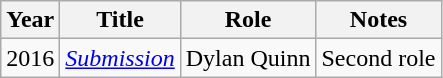<table class="wikitable sortable">
<tr>
<th>Year</th>
<th>Title</th>
<th>Role</th>
<th class="unsortable">Notes</th>
</tr>
<tr>
<td>2016</td>
<td><em><a href='#'>Submission</a></em></td>
<td>Dylan Quinn</td>
<td>Second role</td>
</tr>
</table>
